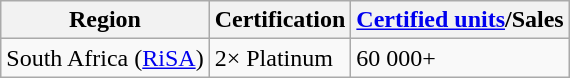<table class="wikitable">
<tr>
<th>Region</th>
<th>Certification</th>
<th><a href='#'>Certified units</a>/Sales</th>
</tr>
<tr>
<td>South Africa (<a href='#'>RiSA</a>)</td>
<td>2× Platinum</td>
<td>60 000+</td>
</tr>
</table>
